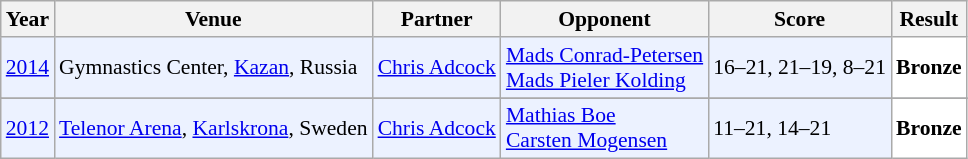<table class="sortable wikitable" style="font-size: 90%;">
<tr>
<th>Year</th>
<th>Venue</th>
<th>Partner</th>
<th>Opponent</th>
<th>Score</th>
<th>Result</th>
</tr>
<tr style="background:#ECF2FF">
<td align="center"><a href='#'>2014</a></td>
<td align="left">Gymnastics Center, <a href='#'>Kazan</a>, Russia</td>
<td align="left"> <a href='#'>Chris Adcock</a></td>
<td align="left"> <a href='#'>Mads Conrad-Petersen</a> <br> <a href='#'>Mads Pieler Kolding</a></td>
<td align="left">16–21, 21–19, 8–21</td>
<td style="text-align:left; background:white"> <strong>Bronze</strong></td>
</tr>
<tr>
</tr>
<tr style="background:#ECF2FF">
<td align="center"><a href='#'>2012</a></td>
<td align="left"><a href='#'>Telenor Arena</a>, <a href='#'>Karlskrona</a>, Sweden</td>
<td align="left"> <a href='#'>Chris Adcock</a></td>
<td align="left"> <a href='#'>Mathias Boe</a> <br> <a href='#'>Carsten Mogensen</a></td>
<td align="left">11–21, 14–21</td>
<td style="text-align:left; background:white"> <strong>Bronze</strong></td>
</tr>
</table>
